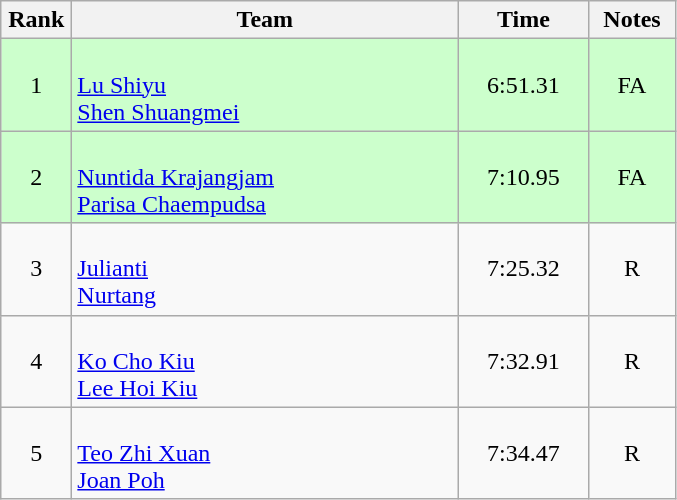<table class=wikitable style="text-align:center">
<tr>
<th width=40>Rank</th>
<th width=250>Team</th>
<th width=80>Time</th>
<th width=50>Notes</th>
</tr>
<tr bgcolor="ccffcc">
<td>1</td>
<td align="left"><br><a href='#'>Lu Shiyu</a><br><a href='#'>Shen Shuangmei</a></td>
<td>6:51.31</td>
<td>FA</td>
</tr>
<tr bgcolor="ccffcc">
<td>2</td>
<td align="left"><br><a href='#'>Nuntida Krajangjam</a><br><a href='#'>Parisa Chaempudsa</a></td>
<td>7:10.95</td>
<td>FA</td>
</tr>
<tr>
<td>3</td>
<td align="left"><br><a href='#'>Julianti</a><br><a href='#'>Nurtang</a></td>
<td>7:25.32</td>
<td>R</td>
</tr>
<tr>
<td>4</td>
<td align="left"><br><a href='#'>Ko Cho Kiu</a><br><a href='#'>Lee Hoi Kiu</a></td>
<td>7:32.91</td>
<td>R</td>
</tr>
<tr>
<td>5</td>
<td align="left"><br><a href='#'>Teo Zhi Xuan</a><br><a href='#'>Joan Poh</a></td>
<td>7:34.47</td>
<td>R</td>
</tr>
</table>
